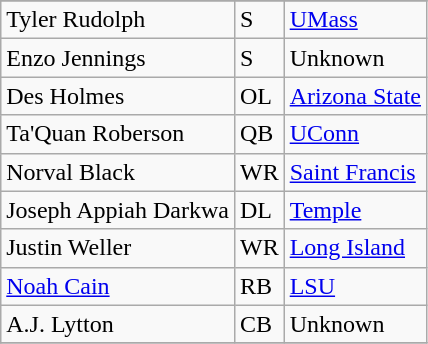<table class="wikitable">
<tr>
</tr>
<tr>
<td>Tyler Rudolph</td>
<td>S</td>
<td><a href='#'>UMass</a></td>
</tr>
<tr>
<td>Enzo Jennings</td>
<td>S</td>
<td>Unknown</td>
</tr>
<tr>
<td>Des Holmes</td>
<td>OL</td>
<td><a href='#'>Arizona State</a></td>
</tr>
<tr>
<td>Ta'Quan Roberson</td>
<td>QB</td>
<td><a href='#'>UConn</a></td>
</tr>
<tr>
<td>Norval Black</td>
<td>WR</td>
<td><a href='#'>Saint Francis</a></td>
</tr>
<tr>
<td>Joseph Appiah Darkwa</td>
<td>DL</td>
<td><a href='#'>Temple</a></td>
</tr>
<tr>
<td>Justin Weller</td>
<td>WR</td>
<td><a href='#'>Long Island</a></td>
</tr>
<tr>
<td><a href='#'>Noah Cain</a></td>
<td>RB</td>
<td><a href='#'>LSU</a></td>
</tr>
<tr>
<td>A.J. Lytton</td>
<td>CB</td>
<td>Unknown</td>
</tr>
<tr>
</tr>
</table>
